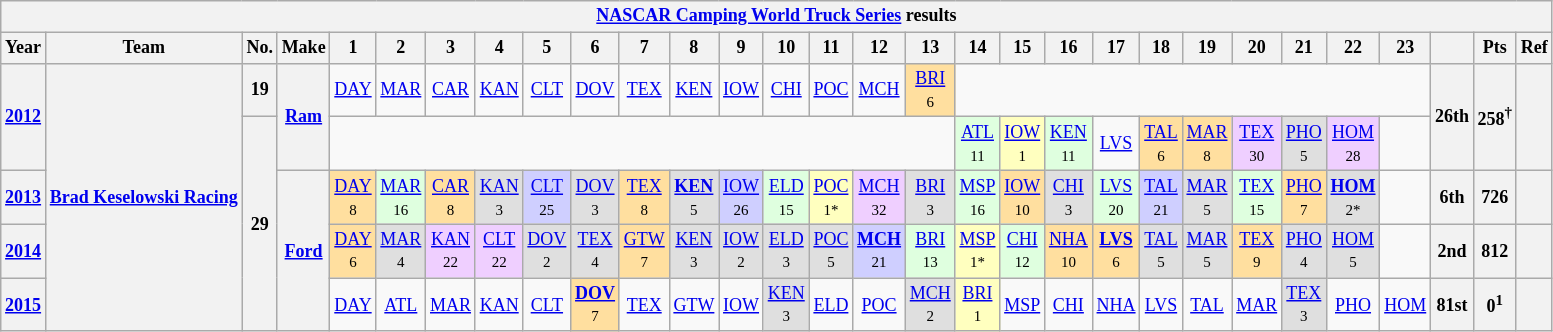<table class="wikitable" style="text-align:center; font-size:75%">
<tr>
<th colspan=45><a href='#'>NASCAR Camping World Truck Series</a> results</th>
</tr>
<tr>
<th>Year</th>
<th>Team</th>
<th>No.</th>
<th>Make</th>
<th>1</th>
<th>2</th>
<th>3</th>
<th>4</th>
<th>5</th>
<th>6</th>
<th>7</th>
<th>8</th>
<th>9</th>
<th>10</th>
<th>11</th>
<th>12</th>
<th>13</th>
<th>14</th>
<th>15</th>
<th>16</th>
<th>17</th>
<th>18</th>
<th>19</th>
<th>20</th>
<th>21</th>
<th>22</th>
<th>23</th>
<th></th>
<th>Pts</th>
<th>Ref</th>
</tr>
<tr>
<th rowspan=2><a href='#'>2012</a></th>
<th rowspan=5><a href='#'>Brad Keselowski Racing</a></th>
<th>19</th>
<th rowspan=2><a href='#'>Ram</a></th>
<td><a href='#'>DAY</a></td>
<td><a href='#'>MAR</a></td>
<td><a href='#'>CAR</a></td>
<td><a href='#'>KAN</a></td>
<td><a href='#'>CLT</a></td>
<td><a href='#'>DOV</a></td>
<td><a href='#'>TEX</a></td>
<td><a href='#'>KEN</a></td>
<td><a href='#'>IOW</a></td>
<td><a href='#'>CHI</a></td>
<td><a href='#'>POC</a></td>
<td><a href='#'>MCH</a></td>
<td style="background:#FFDF9F;"><a href='#'>BRI</a><br><small>6</small></td>
<td colspan=10></td>
<th rowspan=2>26th</th>
<th rowspan=2>258<sup>†</sup></th>
<th rowspan=2></th>
</tr>
<tr>
<th rowspan=4>29</th>
<td colspan=13></td>
<td style="background:#DFFFDF;"><a href='#'>ATL</a><br><small>11</small></td>
<td style="background:#FFFFBF;"><a href='#'>IOW</a><br><small>1</small></td>
<td style="background:#DFFFDF;"><a href='#'>KEN</a><br><small>11</small></td>
<td><a href='#'>LVS</a></td>
<td style="background:#FFDF9F;"><a href='#'>TAL</a><br><small>6</small></td>
<td style="background:#FFDF9F;"><a href='#'>MAR</a><br><small>8</small></td>
<td style="background:#EFCFFF;"><a href='#'>TEX</a><br><small>30</small></td>
<td style="background:#DFDFDF;"><a href='#'>PHO</a><br><small>5</small></td>
<td style="background:#EFCFFF;"><a href='#'>HOM</a><br><small>28</small></td>
<td></td>
</tr>
<tr>
<th><a href='#'>2013</a></th>
<th rowspan=3><a href='#'>Ford</a></th>
<td style="background:#FFDF9F;"><a href='#'>DAY</a><br><small>8</small></td>
<td style="background:#DFFFDF;"><a href='#'>MAR</a><br><small>16</small></td>
<td style="background:#FFDF9F;"><a href='#'>CAR</a><br><small>8</small></td>
<td style="background:#DFDFDF;"><a href='#'>KAN</a><br><small>3</small></td>
<td style="background:#CFCFFF;"><a href='#'>CLT</a><br><small>25</small></td>
<td style="background:#DFDFDF;"><a href='#'>DOV</a><br><small>3</small></td>
<td style="background:#FFDF9F;"><a href='#'>TEX</a><br><small>8</small></td>
<td style="background:#DFDFDF;"><strong><a href='#'>KEN</a></strong><br><small>5</small></td>
<td style="background:#CFCFFF;"><a href='#'>IOW</a><br><small>26</small></td>
<td style="background:#DFFFDF;"><a href='#'>ELD</a><br><small>15</small></td>
<td style="background:#FFFFBF;"><a href='#'>POC</a><br><small>1*</small></td>
<td style="background:#EFCFFF;"><a href='#'>MCH</a><br><small>32</small></td>
<td style="background:#DFDFDF;"><a href='#'>BRI</a><br><small>3</small></td>
<td style="background:#DFFFDF;"><a href='#'>MSP</a><br><small>16</small></td>
<td style="background:#FFDF9F;"><a href='#'>IOW</a><br><small>10</small></td>
<td style="background:#DFDFDF;"><a href='#'>CHI</a><br><small>3</small></td>
<td style="background:#DFFFDF;"><a href='#'>LVS</a><br><small>20</small></td>
<td style="background:#CFCFFF;"><a href='#'>TAL</a><br><small>21</small></td>
<td style="background:#DFDFDF;"><a href='#'>MAR</a><br><small>5</small></td>
<td style="background:#DFFFDF;"><a href='#'>TEX</a><br><small>15</small></td>
<td style="background:#FFDF9F;"><a href='#'>PHO</a><br><small>7</small></td>
<td style="background:#DFDFDF;"><strong><a href='#'>HOM</a></strong><br><small>2*</small></td>
<td></td>
<th>6th</th>
<th>726</th>
<th></th>
</tr>
<tr>
<th><a href='#'>2014</a></th>
<td style="background:#FFDF9F;"><a href='#'>DAY</a><br><small>6</small></td>
<td style="background:#DFDFDF;"><a href='#'>MAR</a><br><small>4</small></td>
<td style="background:#EFCFFF;"><a href='#'>KAN</a><br><small>22</small></td>
<td style="background:#EFCFFF;"><a href='#'>CLT</a><br><small>22</small></td>
<td style="background:#DFDFDF;"><a href='#'>DOV</a><br><small>2</small></td>
<td style="background:#DFDFDF;"><a href='#'>TEX</a><br><small>4</small></td>
<td style="background:#FFDF9F;"><a href='#'>GTW</a><br><small>7</small></td>
<td style="background:#DFDFDF;"><a href='#'>KEN</a><br><small>3</small></td>
<td style="background:#DFDFDF;"><a href='#'>IOW</a><br><small>2</small></td>
<td style="background:#DFDFDF;"><a href='#'>ELD</a><br><small>3</small></td>
<td style="background:#DFDFDF;"><a href='#'>POC</a><br><small>5</small></td>
<td style="background:#CFCFFF;"><strong><a href='#'>MCH</a></strong><br><small>21</small></td>
<td style="background:#DFFFDF;"><a href='#'>BRI</a><br><small>13</small></td>
<td style="background:#FFFFBF;"><a href='#'>MSP</a><br><small>1*</small></td>
<td style="background:#DFFFDF;"><a href='#'>CHI</a><br><small>12</small></td>
<td style="background:#FFDF9F;"><a href='#'>NHA</a><br><small>10</small></td>
<td style="background:#FFDF9F;"><strong><a href='#'>LVS</a></strong><br><small>6</small></td>
<td style="background:#DFDFDF;"><a href='#'>TAL</a><br><small>5</small></td>
<td style="background:#DFDFDF;"><a href='#'>MAR</a><br><small>5</small></td>
<td style="background:#FFDF9F;"><a href='#'>TEX</a><br><small>9</small></td>
<td style="background:#DFDFDF;"><a href='#'>PHO</a><br><small>4</small></td>
<td style="background:#DFDFDF;"><a href='#'>HOM</a><br><small>5</small></td>
<td></td>
<th>2nd</th>
<th>812</th>
<th></th>
</tr>
<tr>
<th><a href='#'>2015</a></th>
<td><a href='#'>DAY</a></td>
<td><a href='#'>ATL</a></td>
<td><a href='#'>MAR</a></td>
<td><a href='#'>KAN</a></td>
<td><a href='#'>CLT</a></td>
<td style="background:#FFDF9F;"><strong><a href='#'>DOV</a></strong><br><small>7</small></td>
<td><a href='#'>TEX</a></td>
<td><a href='#'>GTW</a></td>
<td><a href='#'>IOW</a></td>
<td style="background:#DFDFDF;"><a href='#'>KEN</a><br><small>3</small></td>
<td><a href='#'>ELD</a></td>
<td><a href='#'>POC</a></td>
<td style="background:#DFDFDF;"><a href='#'>MCH</a><br><small>2</small></td>
<td style="background:#FFFFBF;"><a href='#'>BRI</a><br><small>1</small></td>
<td><a href='#'>MSP</a></td>
<td><a href='#'>CHI</a></td>
<td><a href='#'>NHA</a></td>
<td><a href='#'>LVS</a></td>
<td><a href='#'>TAL</a></td>
<td><a href='#'>MAR</a></td>
<td style="background:#DFDFDF;"><a href='#'>TEX</a><br><small>3</small></td>
<td><a href='#'>PHO</a></td>
<td><a href='#'>HOM</a></td>
<th>81st</th>
<th>0<sup>1</sup></th>
<th></th>
</tr>
</table>
